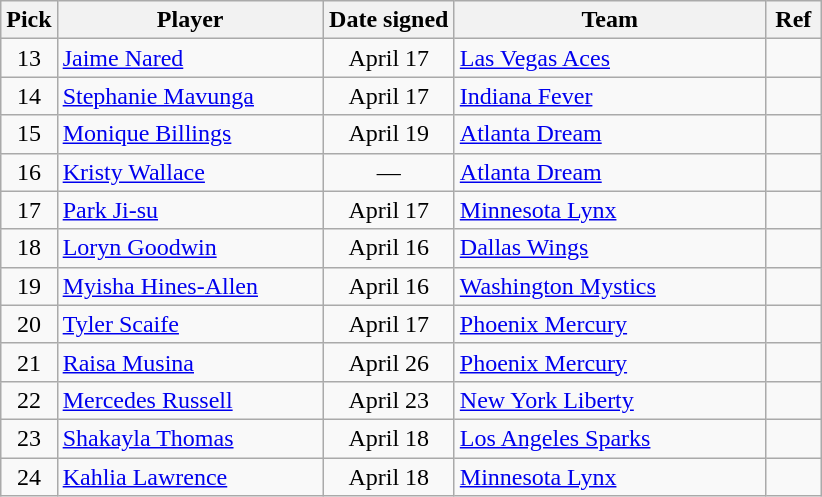<table class="wikitable sortable" style="text-align:left">
<tr>
<th style="width:30px">Pick</th>
<th style="width:170px">Player</th>
<th style="width:80px">Date signed</th>
<th style="width:200px">Team</th>
<th class="unsortable" style="width:30px">Ref</th>
</tr>
<tr>
<td align=center>13</td>
<td> <a href='#'>Jaime Nared</a></td>
<td align=center>April 17</td>
<td><a href='#'>Las Vegas Aces</a></td>
<td align=center></td>
</tr>
<tr>
<td align=center>14</td>
<td> <a href='#'>Stephanie Mavunga</a></td>
<td align=center>April 17</td>
<td><a href='#'>Indiana Fever</a></td>
<td align=center></td>
</tr>
<tr>
<td align=center>15</td>
<td> <a href='#'>Monique Billings</a></td>
<td align=center>April 19</td>
<td><a href='#'>Atlanta Dream</a></td>
<td align=center></td>
</tr>
<tr>
<td align=center>16</td>
<td> <a href='#'>Kristy Wallace</a></td>
<td align=center>—</td>
<td><a href='#'>Atlanta Dream</a></td>
<td align=center></td>
</tr>
<tr>
<td align=center>17</td>
<td> <a href='#'>Park Ji-su</a></td>
<td align=center>April 17</td>
<td><a href='#'>Minnesota Lynx</a></td>
<td align=center></td>
</tr>
<tr>
<td align=center>18</td>
<td> <a href='#'>Loryn Goodwin</a></td>
<td align=center>April 16</td>
<td><a href='#'>Dallas Wings</a></td>
<td align=center></td>
</tr>
<tr>
<td align=center>19</td>
<td> <a href='#'>Myisha Hines-Allen</a></td>
<td align=center>April 16</td>
<td><a href='#'>Washington Mystics</a></td>
<td align=center></td>
</tr>
<tr>
<td align=center>20</td>
<td> <a href='#'>Tyler Scaife</a></td>
<td align=center>April 17</td>
<td><a href='#'>Phoenix Mercury</a></td>
<td align=center></td>
</tr>
<tr>
<td align=center>21</td>
<td> <a href='#'>Raisa Musina</a></td>
<td align=center>April 26</td>
<td><a href='#'>Phoenix Mercury</a></td>
<td align=center></td>
</tr>
<tr>
<td align=center>22</td>
<td> <a href='#'>Mercedes Russell</a></td>
<td align=center>April 23</td>
<td><a href='#'>New York Liberty</a></td>
<td align=center></td>
</tr>
<tr>
<td align=center>23</td>
<td> <a href='#'>Shakayla Thomas</a></td>
<td align=center>April 18</td>
<td><a href='#'>Los Angeles Sparks</a></td>
<td align=center></td>
</tr>
<tr>
<td align=center>24</td>
<td> <a href='#'>Kahlia Lawrence</a></td>
<td align=center>April 18</td>
<td><a href='#'>Minnesota Lynx</a></td>
<td align=center></td>
</tr>
</table>
